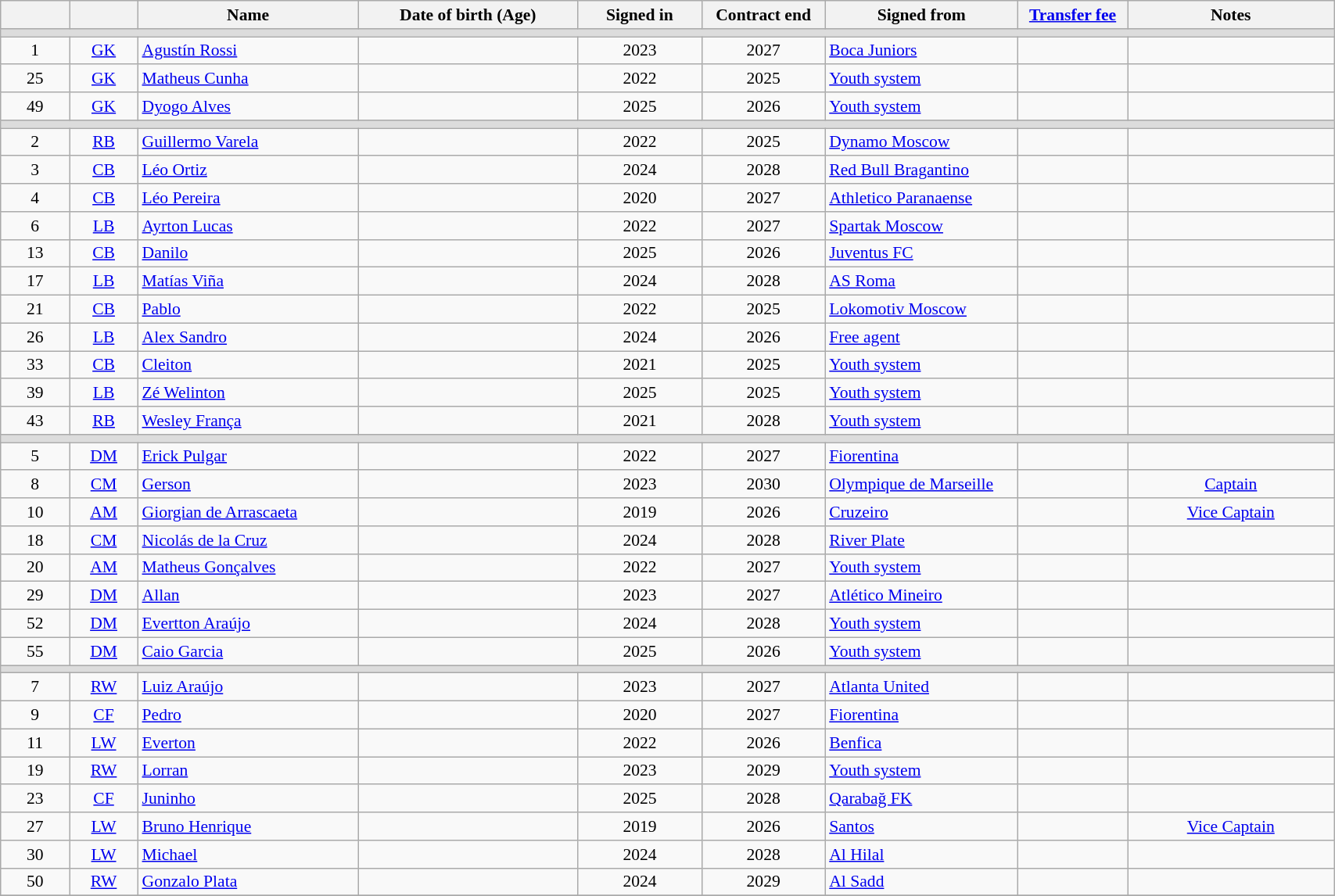<table class="wikitable sortable" style="text-align:center; font-size:90%; width:90%">
<tr>
<th text-align:center;" style="width:5%;"></th>
<th text-align:center;" style="width:5%;"></th>
<th text-align:center;" style="width:16%;">Name</th>
<th text-align:center;" style="width:16%;">Date of birth (Age)</th>
<th text-align:center;" style="width:9%;">Signed in</th>
<th text-align:center;" style="width:9%;">Contract end</th>
<th text-align:center;" style="width:14%;">Signed from</th>
<th text-align:center;" style="width:8%;"><a href='#'>Transfer fee</a></th>
<th text-align:left;" style="width:15%;">Notes</th>
</tr>
<tr>
<th colspan="9" style="background:#dcdcdc; text-align:center"></th>
</tr>
<tr>
<td>1</td>
<td><a href='#'>GK</a></td>
<td style="text-align:left;"> <a href='#'>Agustín Rossi</a></td>
<td style="text-align:left;"></td>
<td>2023</td>
<td>2027</td>
<td style="text-align:left;"> <a href='#'>Boca Juniors</a></td>
<td></td>
<td></td>
</tr>
<tr>
<td>25</td>
<td><a href='#'>GK</a></td>
<td align="left"> <a href='#'>Matheus Cunha</a></td>
<td align="left"></td>
<td>2022</td>
<td>2025</td>
<td align="left"><a href='#'>Youth system</a></td>
<td></td>
<td></td>
</tr>
<tr>
<td>49</td>
<td><a href='#'>GK</a></td>
<td align="left"> <a href='#'>Dyogo Alves</a></td>
<td align="left"></td>
<td>2025</td>
<td>2026</td>
<td align="left"><a href='#'>Youth system</a></td>
<td></td>
<td></td>
</tr>
<tr>
<th colspan="9" style="background:#dcdcdc; text-align:center"></th>
</tr>
<tr>
<td>2</td>
<td><a href='#'>RB</a></td>
<td style="text-align:left;"> <a href='#'>Guillermo Varela</a></td>
<td style="text-align:left;"></td>
<td>2022</td>
<td>2025</td>
<td style="text-align:left;"> <a href='#'>Dynamo Moscow</a></td>
<td></td>
<td></td>
</tr>
<tr>
<td>3</td>
<td><a href='#'>CB</a></td>
<td style="text-align:left;"> <a href='#'>Léo Ortiz</a></td>
<td style="text-align:left;"></td>
<td>2024</td>
<td>2028</td>
<td style="text-align:left;"> <a href='#'>Red Bull Bragantino</a></td>
<td></td>
<td></td>
</tr>
<tr>
<td>4</td>
<td><a href='#'>CB</a></td>
<td style="text-align:left;"> <a href='#'>Léo Pereira</a></td>
<td style="text-align:left;"></td>
<td>2020</td>
<td>2027</td>
<td style="text-align:left;"> <a href='#'>Athletico Paranaense</a></td>
<td></td>
<td></td>
</tr>
<tr>
<td>6</td>
<td><a href='#'>LB</a></td>
<td style="text-align:left;"> <a href='#'>Ayrton Lucas</a></td>
<td style="text-align:left;"></td>
<td>2022</td>
<td>2027</td>
<td style="text-align:left;"> <a href='#'>Spartak Moscow</a></td>
<td></td>
<td></td>
</tr>
<tr>
<td>13</td>
<td><a href='#'>CB</a></td>
<td style="text-align:left;"> <a href='#'>Danilo</a></td>
<td style="text-align:left;"></td>
<td>2025</td>
<td>2026</td>
<td style="text-align:left;"> <a href='#'>Juventus FC</a></td>
<td></td>
<td></td>
</tr>
<tr>
<td>17</td>
<td><a href='#'>LB</a></td>
<td style="text-align:left;"> <a href='#'>Matías Viña</a> </td>
<td style="text-align:left;"></td>
<td>2024</td>
<td>2028</td>
<td style="text-align:left;"> <a href='#'>AS Roma</a></td>
<td></td>
<td></td>
</tr>
<tr>
<td>21</td>
<td><a href='#'>CB</a></td>
<td align="left"> <a href='#'>Pablo</a></td>
<td align="left"></td>
<td>2022</td>
<td>2025</td>
<td style="text-align:left;"> <a href='#'>Lokomotiv Moscow</a></td>
<td></td>
<td></td>
</tr>
<tr>
<td>26</td>
<td><a href='#'>LB</a></td>
<td style="text-align:left;"> <a href='#'>Alex Sandro</a></td>
<td style="text-align:left;"></td>
<td>2024</td>
<td>2026</td>
<td align="left"><a href='#'>Free agent</a></td>
<td></td>
<td></td>
</tr>
<tr>
<td>33</td>
<td><a href='#'>CB</a></td>
<td align="left"> <a href='#'>Cleiton</a></td>
<td align="left"></td>
<td>2021</td>
<td>2025</td>
<td align="left"><a href='#'>Youth system</a></td>
<td></td>
<td></td>
</tr>
<tr>
<td>39</td>
<td><a href='#'>LB</a></td>
<td style="text-align:left;"> <a href='#'>Zé Welinton</a></td>
<td style="text-align:left;"></td>
<td>2025</td>
<td>2025</td>
<td align="left"><a href='#'>Youth system</a></td>
<td></td>
<td></td>
</tr>
<tr>
<td>43</td>
<td><a href='#'>RB</a></td>
<td style="text-align:left;"> <a href='#'>Wesley França</a></td>
<td style="text-align:left;"></td>
<td>2021</td>
<td>2028</td>
<td align="left"><a href='#'>Youth system</a></td>
<td></td>
<td></td>
</tr>
<tr>
<th colspan="9" style="background:#dcdcdc; text-align:center"></th>
</tr>
<tr>
<td>5</td>
<td><a href='#'>DM</a></td>
<td style="text-align:left;"> <a href='#'>Erick Pulgar</a> </td>
<td style="text-align:left;"></td>
<td>2022</td>
<td>2027</td>
<td style="text-align:left;"> <a href='#'>Fiorentina</a></td>
<td></td>
<td></td>
</tr>
<tr>
<td>8</td>
<td><a href='#'>CM</a></td>
<td align="left"> <a href='#'>Gerson</a></td>
<td align="left"></td>
<td>2023</td>
<td>2030</td>
<td align="left"> <a href='#'>Olympique de Marseille</a></td>
<td></td>
<td><a href='#'>Captain</a></td>
</tr>
<tr>
<td>10</td>
<td><a href='#'>AM</a></td>
<td style="text-align:left;"> <a href='#'>Giorgian de Arrascaeta</a></td>
<td style="text-align:left;"></td>
<td>2019</td>
<td>2026</td>
<td style="text-align:left;"> <a href='#'>Cruzeiro</a></td>
<td></td>
<td><a href='#'>Vice Captain</a></td>
</tr>
<tr>
<td>18</td>
<td><a href='#'>CM</a></td>
<td style="text-align:left;"> <a href='#'>Nicolás de la Cruz</a> </td>
<td style="text-align:left;"></td>
<td>2024</td>
<td>2028</td>
<td style="text-align:left;"> <a href='#'>River Plate</a></td>
<td></td>
<td></td>
</tr>
<tr>
<td>20</td>
<td><a href='#'>AM</a></td>
<td align="left"> <a href='#'>Matheus Gonçalves</a></td>
<td align="left"></td>
<td>2022</td>
<td>2027</td>
<td align="left"><a href='#'>Youth system</a></td>
<td></td>
<td></td>
</tr>
<tr>
<td>29</td>
<td><a href='#'>DM</a></td>
<td style="text-align:left;"> <a href='#'>Allan</a></td>
<td style="text-align:left;"></td>
<td>2023</td>
<td>2027</td>
<td style="text-align:left;"> <a href='#'>Atlético Mineiro</a></td>
<td></td>
<td></td>
</tr>
<tr>
<td>52</td>
<td><a href='#'>DM</a></td>
<td align="left"> <a href='#'>Evertton Araújo</a></td>
<td align="left"></td>
<td>2024</td>
<td>2028</td>
<td align="left"><a href='#'>Youth system</a></td>
<td></td>
<td></td>
</tr>
<tr>
<td>55</td>
<td><a href='#'>DM</a></td>
<td style="text-align:left;"> <a href='#'>Caio Garcia</a></td>
<td style="text-align:left;"></td>
<td>2025</td>
<td>2026</td>
<td align="left"><a href='#'>Youth system</a></td>
<td></td>
<td></td>
</tr>
<tr>
<th colspan="9" style="background:#dcdcdc; text-align:center"></th>
</tr>
<tr>
<td>7</td>
<td><a href='#'>RW</a></td>
<td style="text-align:left;"> <a href='#'>Luiz Araújo</a></td>
<td style="text-align:left;"></td>
<td>2023</td>
<td>2027</td>
<td style="text-align:left;"> <a href='#'>Atlanta United</a></td>
<td></td>
<td></td>
</tr>
<tr>
<td>9</td>
<td><a href='#'>CF</a></td>
<td style="text-align:left;"> <a href='#'>Pedro</a></td>
<td style="text-align:left;"></td>
<td>2020</td>
<td>2027</td>
<td style="text-align:left;"> <a href='#'>Fiorentina</a></td>
<td></td>
<td></td>
</tr>
<tr>
<td>11</td>
<td><a href='#'>LW</a></td>
<td style="text-align:left;"> <a href='#'>Everton</a></td>
<td style="text-align:left;"></td>
<td>2022</td>
<td>2026</td>
<td style="text-align:left;"> <a href='#'>Benfica</a></td>
<td></td>
<td></td>
</tr>
<tr>
<td>19</td>
<td><a href='#'>RW</a></td>
<td style="text-align:left;"> <a href='#'>Lorran</a></td>
<td style="text-align:left;"></td>
<td>2023</td>
<td>2029</td>
<td align="left"><a href='#'>Youth system</a></td>
<td></td>
<td></td>
</tr>
<tr>
<td>23</td>
<td><a href='#'>CF</a></td>
<td style="text-align:left;"> <a href='#'>Juninho</a></td>
<td style="text-align:left;"></td>
<td>2025</td>
<td>2028</td>
<td style="text-align:left;"> <a href='#'>Qarabağ FK</a></td>
<td></td>
<td></td>
</tr>
<tr>
<td>27</td>
<td><a href='#'>LW</a></td>
<td style="text-align:left;"> <a href='#'>Bruno Henrique</a></td>
<td style="text-align:left;"></td>
<td>2019</td>
<td>2026</td>
<td style="text-align:left;"> <a href='#'>Santos</a></td>
<td></td>
<td><a href='#'>Vice Captain</a></td>
</tr>
<tr>
<td>30</td>
<td><a href='#'>LW</a></td>
<td align="left"> <a href='#'>Michael</a></td>
<td align="left"></td>
<td>2024</td>
<td>2028</td>
<td style="text-align:left;"> <a href='#'>Al Hilal</a></td>
<td></td>
<td></td>
</tr>
<tr>
<td>50</td>
<td><a href='#'>RW</a></td>
<td style="text-align:left;"> <a href='#'>Gonzalo Plata</a> </td>
<td style="text-align:left;"></td>
<td>2024</td>
<td>2029</td>
<td style="text-align:left;"> <a href='#'>Al Sadd</a></td>
<td></td>
<td></td>
</tr>
<tr>
</tr>
</table>
